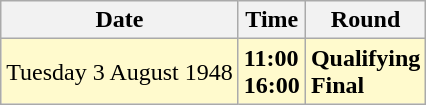<table class="wikitable">
<tr>
<th>Date</th>
<th>Time</th>
<th>Round</th>
</tr>
<tr style=background:lemonchiffon>
<td>Tuesday 3 August 1948</td>
<td><strong>11:00</strong><br><strong>16:00</strong></td>
<td><strong>Qualifying</strong><br><strong>Final</strong></td>
</tr>
</table>
